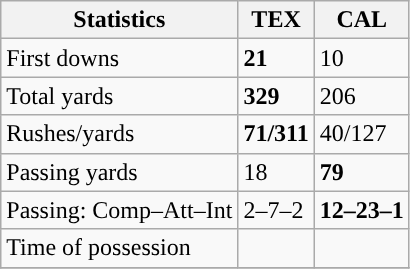<table class="wikitable" style="float: left;">
<tr>
<th>Statistics</th>
<th>TEX</th>
<th>CAL</th>
</tr>
<tr>
<td>First downs</td>
<td><strong>21</strong></td>
<td>10</td>
</tr>
<tr>
<td>Total yards</td>
<td><strong>329</strong></td>
<td>206</td>
</tr>
<tr>
<td>Rushes/yards</td>
<td><strong>71/311</strong></td>
<td>40/127</td>
</tr>
<tr>
<td>Passing yards</td>
<td>18</td>
<td><strong>79</strong></td>
</tr>
<tr>
<td>Passing: Comp–Att–Int</td>
<td>2–7–2</td>
<td><strong>12–23–1</strong></td>
</tr>
<tr>
<td>Time of possession</td>
<td></td>
<td></td>
</tr>
<tr>
</tr>
</table>
